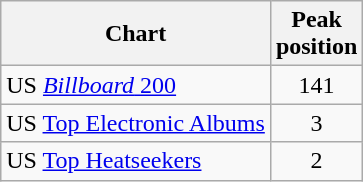<table class="wikitable">
<tr>
<th align="left">Chart</th>
<th align="left">Peak<br>position</th>
</tr>
<tr>
<td align="left">US <a href='#'><em>Billboard</em> 200</a></td>
<td style="text-align:center;">141</td>
</tr>
<tr>
<td align="left">US <a href='#'>Top Electronic Albums</a></td>
<td style="text-align:center;">3</td>
</tr>
<tr>
<td align="left">US <a href='#'>Top Heatseekers</a></td>
<td style="text-align:center;">2</td>
</tr>
</table>
